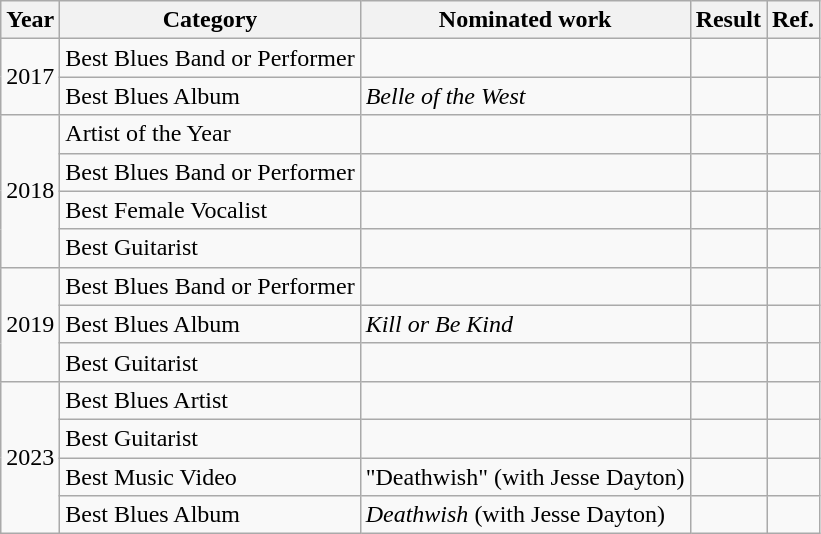<table class="wikitable">
<tr>
<th>Year</th>
<th>Category</th>
<th>Nominated work</th>
<th>Result</th>
<th>Ref.</th>
</tr>
<tr>
<td rowspan="2">2017</td>
<td>Best Blues Band or Performer</td>
<td></td>
<td></td>
<td></td>
</tr>
<tr>
<td>Best Blues Album</td>
<td><em>Belle of the West</em></td>
<td></td>
<td></td>
</tr>
<tr>
<td rowspan="4">2018</td>
<td>Artist of the Year</td>
<td></td>
<td></td>
<td></td>
</tr>
<tr>
<td>Best Blues Band or Performer</td>
<td></td>
<td></td>
<td></td>
</tr>
<tr>
<td>Best Female Vocalist</td>
<td></td>
<td></td>
<td></td>
</tr>
<tr>
<td>Best Guitarist</td>
<td></td>
<td></td>
<td></td>
</tr>
<tr>
<td rowspan="3">2019</td>
<td>Best Blues Band or Performer</td>
<td></td>
<td></td>
<td></td>
</tr>
<tr>
<td>Best Blues Album</td>
<td><em>Kill or Be Kind</em></td>
<td></td>
<td></td>
</tr>
<tr>
<td>Best Guitarist</td>
<td></td>
<td></td>
<td></td>
</tr>
<tr>
<td rowspan="4">2023</td>
<td>Best Blues Artist</td>
<td></td>
<td></td>
<td></td>
</tr>
<tr>
<td>Best Guitarist</td>
<td></td>
<td></td>
<td></td>
</tr>
<tr>
<td>Best Music Video</td>
<td>"Deathwish" (with Jesse Dayton)</td>
<td></td>
<td></td>
</tr>
<tr>
<td>Best Blues Album</td>
<td><em>Deathwish</em> (with Jesse Dayton)</td>
<td></td>
<td></td>
</tr>
</table>
